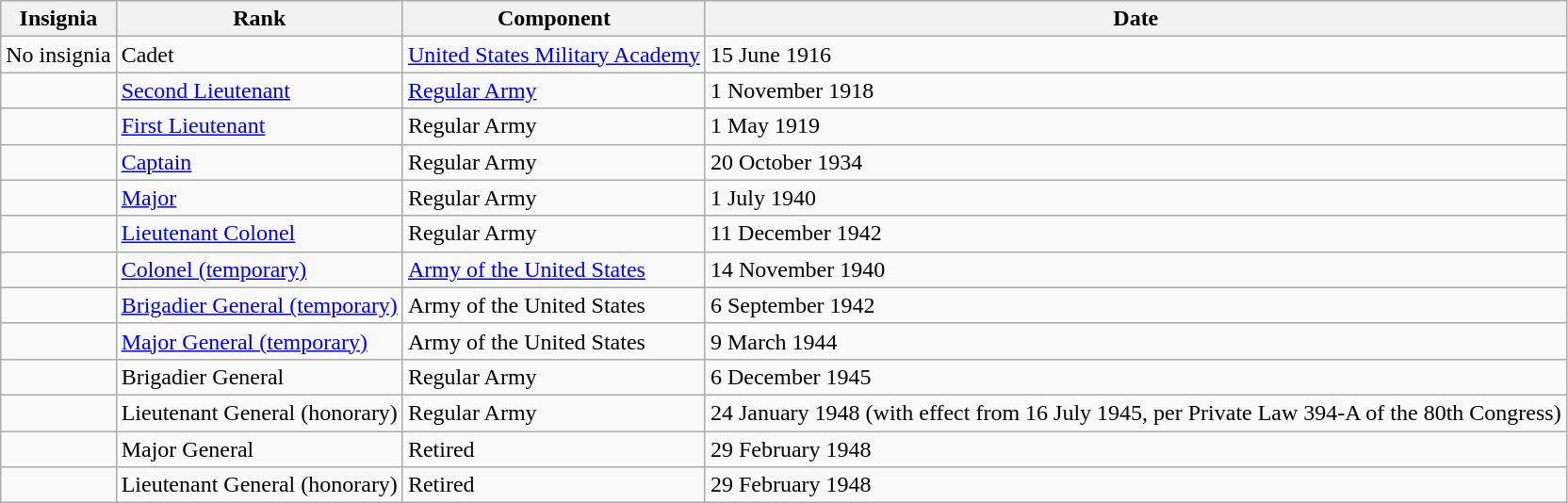<table class="wikitable">
<tr>
<th>Insignia</th>
<th>Rank</th>
<th>Component</th>
<th>Date</th>
</tr>
<tr>
<td align="center">No insignia</td>
<td>Cadet</td>
<td><a href='#'>United States Military Academy</a></td>
<td>15 June 1916</td>
</tr>
<tr>
<td align="center"></td>
<td><a href='#'>Second Lieutenant</a></td>
<td><a href='#'>Regular Army</a></td>
<td>1 November 1918</td>
</tr>
<tr>
<td align="center"></td>
<td><a href='#'>First Lieutenant</a></td>
<td>Regular Army</td>
<td>1 May 1919</td>
</tr>
<tr>
<td align="center"></td>
<td><a href='#'>Captain</a></td>
<td>Regular Army</td>
<td>20 October 1934</td>
</tr>
<tr>
<td align="center"></td>
<td><a href='#'>Major</a></td>
<td>Regular Army</td>
<td>1 July 1940</td>
</tr>
<tr>
<td align="center"></td>
<td><a href='#'>Lieutenant Colonel</a></td>
<td>Regular Army</td>
<td>11 December 1942</td>
</tr>
<tr>
<td align="center"></td>
<td><a href='#'>Colonel (temporary)</a></td>
<td><a href='#'>Army of the United States</a></td>
<td>14 November 1940</td>
</tr>
<tr>
<td align="center"></td>
<td><a href='#'>Brigadier General (temporary)</a></td>
<td>Army of the United States</td>
<td>6 September 1942</td>
</tr>
<tr>
<td align="center"></td>
<td><a href='#'>Major General (temporary)</a></td>
<td>Army of the United States</td>
<td>9 March 1944</td>
</tr>
<tr>
<td align="center"></td>
<td>Brigadier General</td>
<td>Regular Army</td>
<td>6 December 1945</td>
</tr>
<tr>
<td align="center"></td>
<td>Lieutenant General (honorary)</td>
<td>Regular Army</td>
<td>24 January 1948 (with effect from 16 July 1945, per Private Law 394-A of the 80th Congress)</td>
</tr>
<tr>
<td align="center"></td>
<td>Major General</td>
<td>Retired</td>
<td>29 February 1948</td>
</tr>
<tr>
<td align="center"></td>
<td>Lieutenant General (honorary)</td>
<td>Retired</td>
<td>29 February 1948</td>
</tr>
</table>
